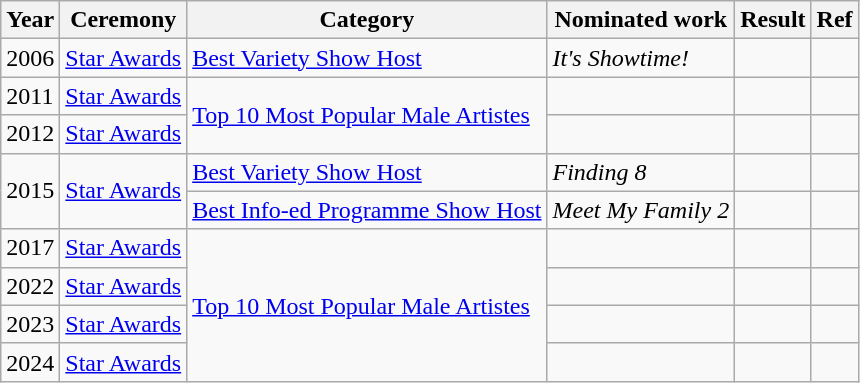<table class="wikitable sortable">
<tr>
<th>Year</th>
<th>Ceremony</th>
<th>Category</th>
<th>Nominated work</th>
<th>Result</th>
<th class="unsortable">Ref</th>
</tr>
<tr>
<td>2006</td>
<td><a href='#'>Star Awards</a></td>
<td><a href='#'>Best Variety Show Host</a></td>
<td><em>It's Showtime!</em></td>
<td></td>
<td></td>
</tr>
<tr>
<td>2011</td>
<td><a href='#'>Star Awards</a></td>
<td rowspan="2"><a href='#'>Top 10 Most Popular Male Artistes</a></td>
<td></td>
<td></td>
<td></td>
</tr>
<tr>
<td>2012</td>
<td><a href='#'>Star Awards</a></td>
<td></td>
<td></td>
<td></td>
</tr>
<tr>
<td rowspan="2">2015</td>
<td rowspan="2"><a href='#'>Star Awards</a></td>
<td><a href='#'>Best Variety Show Host</a></td>
<td><em> Finding 8</em></td>
<td></td>
<td></td>
</tr>
<tr>
<td><a href='#'>Best Info-ed Programme Show Host</a></td>
<td><em>Meet My Family 2</em></td>
<td></td>
<td></td>
</tr>
<tr>
<td>2017</td>
<td><a href='#'>Star Awards</a></td>
<td rowspan="4"><a href='#'>Top 10 Most Popular Male Artistes</a></td>
<td></td>
<td></td>
<td></td>
</tr>
<tr>
<td>2022</td>
<td><a href='#'>Star Awards</a></td>
<td></td>
<td></td>
<td></td>
</tr>
<tr>
<td>2023</td>
<td><a href='#'>Star Awards</a></td>
<td></td>
<td></td>
<td></td>
</tr>
<tr>
<td>2024</td>
<td><a href='#'>Star Awards</a></td>
<td></td>
<td></td>
<td></td>
</tr>
</table>
